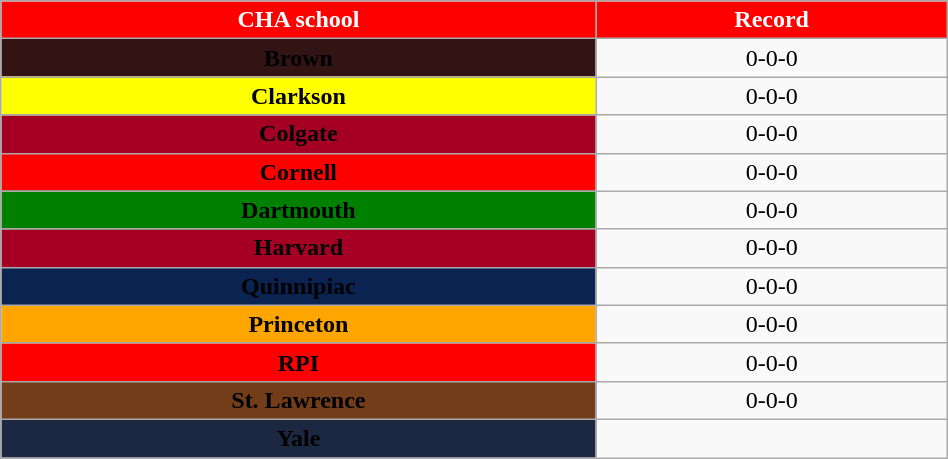<table class="wikitable" width="50%">
<tr align="center"  style=" background:red; color:white;">
<td><strong>CHA school</strong></td>
<td><strong>Record</strong></td>
</tr>
<tr align="center" bgcolor="">
<td bgcolor="#321414"><span> <strong>Brown</strong></span></td>
<td>0-0-0</td>
</tr>
<tr align="center" bgcolor="">
<td bgcolor="yellow"><span> <strong>Clarkson</strong></span></td>
<td>0-0-0</td>
</tr>
<tr align="center" bgcolor="">
<td bgcolor="#A50024"><span> <strong>Colgate</strong></span></td>
<td>0-0-0</td>
</tr>
<tr align="center" bgcolor="">
<td bgcolor="red"><span> <strong>Cornell</strong></span></td>
<td>0-0-0</td>
</tr>
<tr align="center" bgcolor="">
<td bgcolor="green"><span><strong>Dartmouth</strong></span></td>
<td>0-0-0</td>
</tr>
<tr align="center" bgcolor="">
<td bgcolor="#A50024"><span> <strong>Harvard</strong></span></td>
<td>0-0-0</td>
</tr>
<tr align="center" bgcolor="">
<td bgcolor="#0a2351"><span> <strong>Quinnipiac</strong></span></td>
<td>0-0-0</td>
</tr>
<tr align="center" bgcolor="">
<td bgcolor="orange"><span><strong>Princeton</strong></span></td>
<td>0-0-0</td>
</tr>
<tr align="center" bgcolor="">
<td bgcolor="red"><span> <strong>RPI</strong></span></td>
<td>0-0-0</td>
</tr>
<tr align="center" bgcolor="">
<td bgcolor="#733D1A"><span> <strong>St. Lawrence</strong></span></td>
<td>0-0-0</td>
</tr>
<tr align="center" bgcolor="">
<td bgcolor="#1c2841"><span><strong>Yale</strong></span></td>
<td></td>
</tr>
</table>
